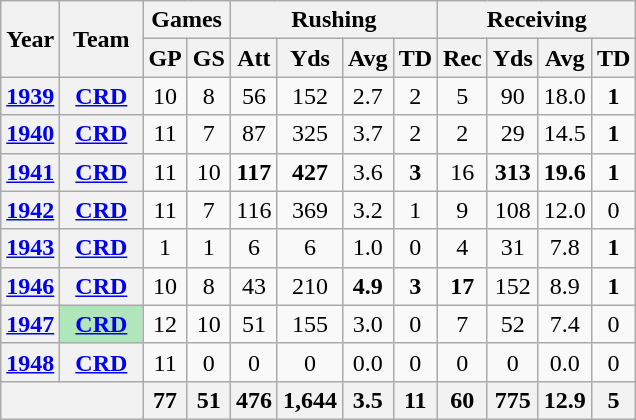<table class="wikitable" style="text-align:center;">
<tr>
<th rowspan="2">Year</th>
<th rowspan="2">Team</th>
<th colspan="2">Games</th>
<th colspan="4">Rushing</th>
<th colspan="4">Receiving</th>
</tr>
<tr>
<th>GP</th>
<th>GS</th>
<th>Att</th>
<th>Yds</th>
<th>Avg</th>
<th>TD</th>
<th>Rec</th>
<th>Yds</th>
<th>Avg</th>
<th>TD</th>
</tr>
<tr>
<th><a href='#'>1939</a></th>
<th><a href='#'>CRD</a></th>
<td>10</td>
<td>8</td>
<td>56</td>
<td>152</td>
<td>2.7</td>
<td>2</td>
<td>5</td>
<td>90</td>
<td>18.0</td>
<td><strong>1</strong></td>
</tr>
<tr>
<th><a href='#'>1940</a></th>
<th><a href='#'>CRD</a></th>
<td>11</td>
<td>7</td>
<td>87</td>
<td>325</td>
<td>3.7</td>
<td>2</td>
<td>2</td>
<td>29</td>
<td>14.5</td>
<td><strong>1</strong></td>
</tr>
<tr>
<th><a href='#'>1941</a></th>
<th><a href='#'>CRD</a></th>
<td>11</td>
<td>10</td>
<td><strong>117</strong></td>
<td><strong>427</strong></td>
<td>3.6</td>
<td><strong>3</strong></td>
<td>16</td>
<td><strong>313</strong></td>
<td><strong>19.6</strong></td>
<td><strong>1</strong></td>
</tr>
<tr>
<th><a href='#'>1942</a></th>
<th><a href='#'>CRD</a></th>
<td>11</td>
<td>7</td>
<td>116</td>
<td>369</td>
<td>3.2</td>
<td>1</td>
<td>9</td>
<td>108</td>
<td>12.0</td>
<td>0</td>
</tr>
<tr>
<th><a href='#'>1943</a></th>
<th><a href='#'>CRD</a></th>
<td>1</td>
<td>1</td>
<td>6</td>
<td>6</td>
<td>1.0</td>
<td>0</td>
<td>4</td>
<td>31</td>
<td>7.8</td>
<td><strong>1</strong></td>
</tr>
<tr>
<th><a href='#'>1946</a></th>
<th><a href='#'>CRD</a></th>
<td>10</td>
<td>8</td>
<td>43</td>
<td>210</td>
<td><strong>4.9</strong></td>
<td><strong>3</strong></td>
<td><strong>17</strong></td>
<td>152</td>
<td>8.9</td>
<td><strong>1</strong></td>
</tr>
<tr>
<th><a href='#'>1947</a></th>
<th style="background:#afe6ba; width:3em;"><a href='#'>CRD</a></th>
<td>12</td>
<td>10</td>
<td>51</td>
<td>155</td>
<td>3.0</td>
<td>0</td>
<td>7</td>
<td>52</td>
<td>7.4</td>
<td>0</td>
</tr>
<tr>
<th><a href='#'>1948</a></th>
<th><a href='#'>CRD</a></th>
<td>11</td>
<td>0</td>
<td>0</td>
<td>0</td>
<td>0.0</td>
<td>0</td>
<td>0</td>
<td>0</td>
<td>0.0</td>
<td>0</td>
</tr>
<tr>
<th colspan="2"></th>
<th>77</th>
<th>51</th>
<th>476</th>
<th>1,644</th>
<th>3.5</th>
<th>11</th>
<th>60</th>
<th>775</th>
<th>12.9</th>
<th>5</th>
</tr>
</table>
